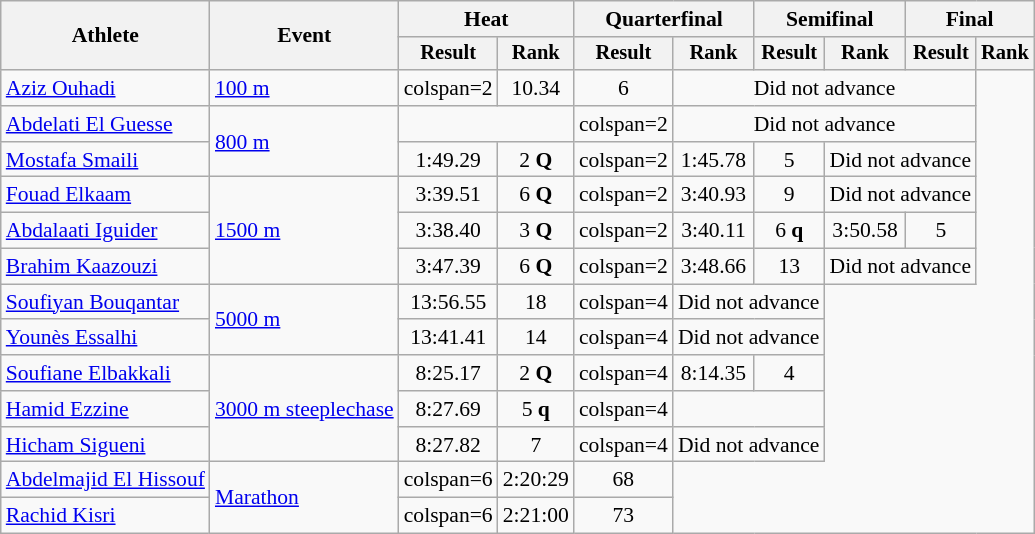<table class="wikitable" style="font-size:90%">
<tr>
<th rowspan="2">Athlete</th>
<th rowspan="2">Event</th>
<th colspan="2">Heat</th>
<th colspan="2">Quarterfinal</th>
<th colspan="2">Semifinal</th>
<th colspan="2">Final</th>
</tr>
<tr style="font-size:95%">
<th>Result</th>
<th>Rank</th>
<th>Result</th>
<th>Rank</th>
<th>Result</th>
<th>Rank</th>
<th>Result</th>
<th>Rank</th>
</tr>
<tr align=center>
<td align=left><a href='#'>Aziz Ouhadi</a></td>
<td align=left><a href='#'>100 m</a></td>
<td>colspan=2 </td>
<td>10.34</td>
<td>6</td>
<td colspan=4>Did not advance</td>
</tr>
<tr align=center>
<td align=left><a href='#'>Abdelati El Guesse</a></td>
<td align=left rowspan=2><a href='#'>800 m</a></td>
<td colspan=2></td>
<td>colspan=2 </td>
<td colspan=4>Did not advance</td>
</tr>
<tr align=center>
<td align=left><a href='#'>Mostafa Smaili</a></td>
<td>1:49.29</td>
<td>2 <strong>Q</strong></td>
<td>colspan=2 </td>
<td>1:45.78</td>
<td>5</td>
<td colspan=2>Did not advance</td>
</tr>
<tr align=center>
<td align=left><a href='#'>Fouad Elkaam</a></td>
<td align=left rowspan=3><a href='#'>1500 m</a></td>
<td>3:39.51</td>
<td>6 <strong>Q</strong></td>
<td>colspan=2 </td>
<td>3:40.93</td>
<td>9</td>
<td colspan=2>Did not advance</td>
</tr>
<tr align=center>
<td align=left><a href='#'>Abdalaati Iguider</a></td>
<td>3:38.40</td>
<td>3 <strong>Q</strong></td>
<td>colspan=2 </td>
<td>3:40.11</td>
<td>6 <strong>q</strong></td>
<td>3:50.58</td>
<td>5</td>
</tr>
<tr align=center>
<td align=left><a href='#'>Brahim Kaazouzi</a></td>
<td>3:47.39</td>
<td>6 <strong>Q</strong></td>
<td>colspan=2 </td>
<td>3:48.66</td>
<td>13</td>
<td colspan=2>Did not advance</td>
</tr>
<tr align=center>
<td align=left><a href='#'>Soufiyan Bouqantar</a></td>
<td align=left rowspan=2><a href='#'>5000 m</a></td>
<td>13:56.55</td>
<td>18</td>
<td>colspan=4 </td>
<td colspan=2>Did not advance</td>
</tr>
<tr align=center>
<td align=left><a href='#'>Younès Essalhi</a></td>
<td>13:41.41</td>
<td>14</td>
<td>colspan=4 </td>
<td colspan=2>Did not advance</td>
</tr>
<tr align=center>
<td align=left><a href='#'>Soufiane Elbakkali</a></td>
<td align=left rowspan=3><a href='#'>3000 m steeplechase</a></td>
<td>8:25.17</td>
<td>2 <strong>Q</strong></td>
<td>colspan=4 </td>
<td>8:14.35</td>
<td>4</td>
</tr>
<tr align=center>
<td align=left><a href='#'>Hamid Ezzine</a></td>
<td>8:27.69</td>
<td>5 <strong>q</strong></td>
<td>colspan=4 </td>
<td colspan=2></td>
</tr>
<tr align=center>
<td align=left><a href='#'>Hicham Sigueni</a></td>
<td>8:27.82</td>
<td>7</td>
<td>colspan=4 </td>
<td colspan=2>Did not advance</td>
</tr>
<tr align=center>
<td align=left><a href='#'>Abdelmajid El Hissouf</a></td>
<td align=left rowspan=2><a href='#'>Marathon</a></td>
<td>colspan=6 </td>
<td>2:20:29</td>
<td>68</td>
</tr>
<tr align=center>
<td align=left><a href='#'>Rachid Kisri</a></td>
<td>colspan=6 </td>
<td>2:21:00</td>
<td>73</td>
</tr>
</table>
